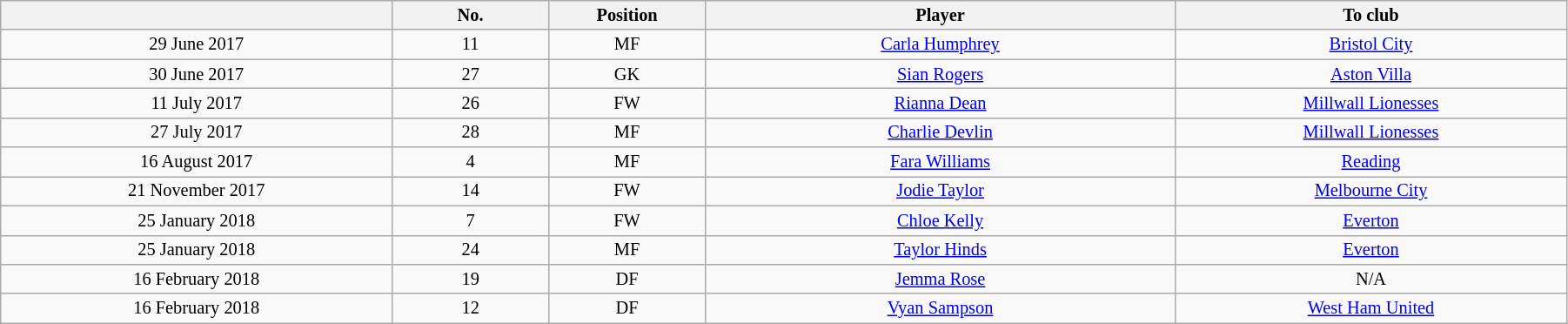<table class="wikitable sortable" style="width:95%; text-align:center; font-size:85%; text-align:center;">
<tr>
<th width="25%"></th>
<th width="10%">No.</th>
<th width="10%">Position</th>
<th>Player</th>
<th width="25%">To club</th>
</tr>
<tr>
<td>29 June 2017</td>
<td>11</td>
<td>MF</td>
<td> <a href='#'>Carla Humphrey</a></td>
<td> <a href='#'>Bristol City</a></td>
</tr>
<tr>
<td>30 June 2017</td>
<td>27</td>
<td>GK</td>
<td> <a href='#'>Sian Rogers</a></td>
<td> <a href='#'>Aston Villa</a></td>
</tr>
<tr>
<td>11 July 2017</td>
<td>26</td>
<td>FW</td>
<td> <a href='#'>Rianna Dean</a></td>
<td> <a href='#'>Millwall Lionesses</a></td>
</tr>
<tr>
<td>27 July 2017</td>
<td>28</td>
<td>MF</td>
<td> <a href='#'>Charlie Devlin</a></td>
<td> <a href='#'>Millwall Lionesses</a></td>
</tr>
<tr>
<td>16 August 2017</td>
<td>4</td>
<td>MF</td>
<td> <a href='#'>Fara Williams</a></td>
<td> <a href='#'>Reading</a></td>
</tr>
<tr>
<td>21 November 2017</td>
<td>14</td>
<td>FW</td>
<td> <a href='#'>Jodie Taylor</a></td>
<td> <a href='#'>Melbourne City</a></td>
</tr>
<tr>
<td>25 January 2018</td>
<td>7</td>
<td>FW</td>
<td> <a href='#'>Chloe Kelly</a></td>
<td> <a href='#'>Everton</a></td>
</tr>
<tr>
<td>25 January 2018</td>
<td>24</td>
<td>MF</td>
<td> <a href='#'>Taylor Hinds</a></td>
<td> <a href='#'>Everton</a></td>
</tr>
<tr>
<td>16 February 2018</td>
<td>19</td>
<td>DF</td>
<td> <a href='#'>Jemma Rose</a></td>
<td>N/A</td>
</tr>
<tr>
<td>16 February 2018</td>
<td>12</td>
<td>DF</td>
<td> <a href='#'>Vyan Sampson</a></td>
<td> <a href='#'>West Ham United</a></td>
</tr>
</table>
